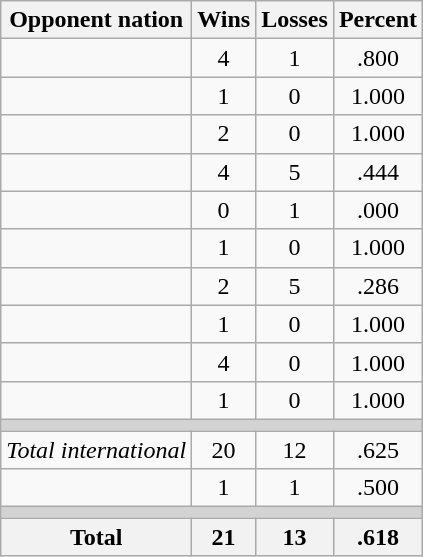<table class=wikitable>
<tr>
<th>Opponent nation</th>
<th>Wins</th>
<th>Losses</th>
<th>Percent</th>
</tr>
<tr align=center>
<td align=left></td>
<td>4</td>
<td>1</td>
<td>.800</td>
</tr>
<tr align=center>
<td align=left></td>
<td>1</td>
<td>0</td>
<td>1.000</td>
</tr>
<tr align=center>
<td align=left></td>
<td>2</td>
<td>0</td>
<td>1.000</td>
</tr>
<tr align=center>
<td align=left></td>
<td>4</td>
<td>5</td>
<td>.444</td>
</tr>
<tr align=center>
<td align=left></td>
<td>0</td>
<td>1</td>
<td>.000</td>
</tr>
<tr align=center>
<td align=left></td>
<td>1</td>
<td>0</td>
<td>1.000</td>
</tr>
<tr align=center>
<td align=left></td>
<td>2</td>
<td>5</td>
<td>.286</td>
</tr>
<tr align=center>
<td align=left></td>
<td>1</td>
<td>0</td>
<td>1.000</td>
</tr>
<tr align=center>
<td align=left></td>
<td>4</td>
<td>0</td>
<td>1.000</td>
</tr>
<tr align=center>
<td align=left></td>
<td>1</td>
<td>0</td>
<td>1.000</td>
</tr>
<tr>
<td colspan=4 bgcolor=lightgray></td>
</tr>
<tr align=center>
<td align=left><em>Total international</em></td>
<td>20</td>
<td>12</td>
<td>.625</td>
</tr>
<tr align=center>
<td align=left></td>
<td>1</td>
<td>1</td>
<td>.500</td>
</tr>
<tr>
<td colspan=4 bgcolor=lightgray></td>
</tr>
<tr>
<th>Total</th>
<th>21</th>
<th>13</th>
<th>.618</th>
</tr>
</table>
